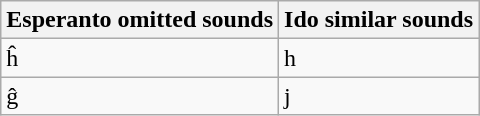<table class="wikitable">
<tr>
<th>Esperanto omitted sounds</th>
<th>Ido similar sounds</th>
</tr>
<tr>
<td>ĥ</td>
<td>h</td>
</tr>
<tr>
<td>ĝ</td>
<td>j</td>
</tr>
</table>
